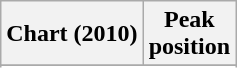<table class="wikitable sortable plainrowheaders" style="text-align:center">
<tr>
<th scope="col">Chart (2010)</th>
<th scope="col">Peak<br>position</th>
</tr>
<tr>
</tr>
<tr>
</tr>
<tr>
</tr>
<tr>
</tr>
</table>
